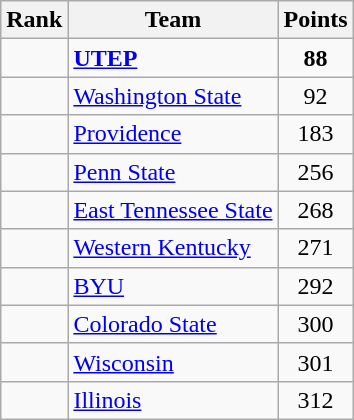<table class="wikitable sortable" style="text-align:center">
<tr>
<th>Rank</th>
<th>Team</th>
<th>Points</th>
</tr>
<tr>
<td></td>
<td align=left><strong><a href='#'>UTEP</a></strong></td>
<td><strong>88</strong></td>
</tr>
<tr>
<td></td>
<td align=left><a href='#'>Washington State</a></td>
<td>92</td>
</tr>
<tr>
<td></td>
<td align=left><a href='#'>Providence</a></td>
<td>183</td>
</tr>
<tr>
<td></td>
<td align=left><a href='#'>Penn State</a></td>
<td>256</td>
</tr>
<tr>
<td></td>
<td align=left><a href='#'>East Tennessee State</a></td>
<td>268</td>
</tr>
<tr>
<td></td>
<td align=left><a href='#'>Western Kentucky</a></td>
<td>271</td>
</tr>
<tr>
<td></td>
<td align=left><a href='#'>BYU</a></td>
<td>292</td>
</tr>
<tr>
<td></td>
<td align=left><a href='#'>Colorado State</a></td>
<td>300</td>
</tr>
<tr>
<td></td>
<td align=left><a href='#'>Wisconsin</a></td>
<td>301</td>
</tr>
<tr>
<td></td>
<td align=left><a href='#'>Illinois</a></td>
<td>312</td>
</tr>
</table>
